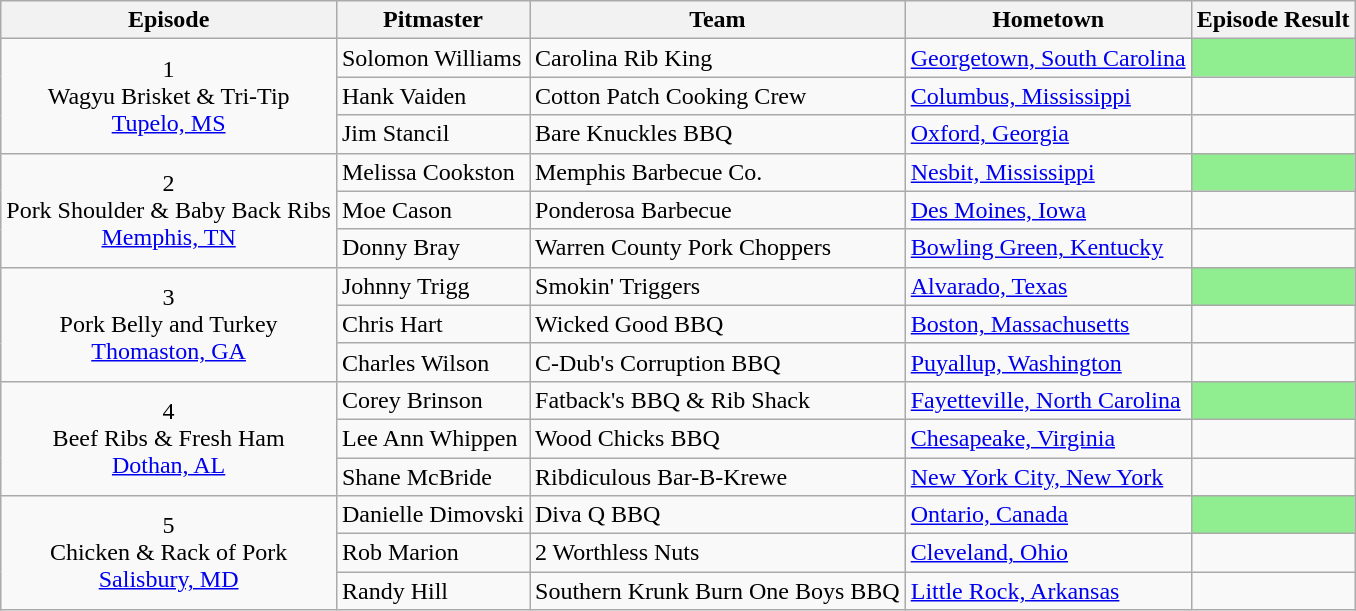<table class="wikitable plainrowheaders">
<tr>
<th>Episode</th>
<th>Pitmaster</th>
<th>Team</th>
<th>Hometown</th>
<th>Episode Result</th>
</tr>
<tr>
<td rowspan="3" style="text-align:center;">1<br>Wagyu Brisket & Tri-Tip<br><a href='#'>Tupelo, MS</a></td>
<td>Solomon Williams</td>
<td>Carolina Rib King</td>
<td><a href='#'>Georgetown, South Carolina</a></td>
<td style="background:lightgreen;"></td>
</tr>
<tr>
<td>Hank Vaiden</td>
<td>Cotton Patch Cooking Crew</td>
<td><a href='#'>Columbus, Mississippi</a></td>
<td></td>
</tr>
<tr>
<td>Jim Stancil</td>
<td>Bare Knuckles BBQ</td>
<td><a href='#'>Oxford, Georgia</a></td>
<td></td>
</tr>
<tr>
<td rowspan="3" style="text-align:center;">2<br>Pork Shoulder & Baby Back Ribs<br><a href='#'>Memphis, TN</a></td>
<td>Melissa Cookston</td>
<td>Memphis Barbecue Co.</td>
<td><a href='#'>Nesbit, Mississippi</a></td>
<td style="background:lightgreen;"></td>
</tr>
<tr>
<td>Moe Cason</td>
<td>Ponderosa Barbecue</td>
<td><a href='#'>Des Moines, Iowa</a></td>
<td></td>
</tr>
<tr>
<td>Donny Bray</td>
<td>Warren County Pork Choppers</td>
<td><a href='#'>Bowling Green, Kentucky</a></td>
<td></td>
</tr>
<tr>
<td rowspan="3" style="text-align:center;">3<br>Pork Belly and Turkey<br><a href='#'>Thomaston, GA</a></td>
<td>Johnny Trigg</td>
<td>Smokin' Triggers</td>
<td><a href='#'>Alvarado, Texas</a></td>
<td style="background:lightgreen;"></td>
</tr>
<tr>
<td>Chris Hart</td>
<td>Wicked Good BBQ</td>
<td><a href='#'>Boston, Massachusetts</a></td>
<td></td>
</tr>
<tr>
<td>Charles Wilson</td>
<td>C-Dub's Corruption BBQ</td>
<td><a href='#'>Puyallup, Washington</a></td>
<td></td>
</tr>
<tr>
<td rowspan="3" style="text-align:center;">4<br>Beef Ribs & Fresh Ham<br><a href='#'>Dothan, AL</a></td>
<td>Corey Brinson</td>
<td>Fatback's BBQ & Rib Shack</td>
<td><a href='#'>Fayetteville, North Carolina</a></td>
<td style="background:lightgreen;"></td>
</tr>
<tr>
<td>Lee Ann Whippen</td>
<td>Wood Chicks BBQ</td>
<td><a href='#'>Chesapeake, Virginia</a></td>
<td></td>
</tr>
<tr>
<td>Shane McBride</td>
<td>Ribdiculous Bar-B-Krewe</td>
<td><a href='#'>New York City, New York</a></td>
<td></td>
</tr>
<tr>
<td rowspan="3" style="text-align:center;">5<br>Chicken & Rack of Pork<br><a href='#'>Salisbury, MD</a></td>
<td>Danielle Dimovski</td>
<td>Diva Q BBQ</td>
<td><a href='#'>Ontario, Canada</a></td>
<td style="background:lightgreen;"></td>
</tr>
<tr>
<td>Rob Marion</td>
<td>2 Worthless Nuts</td>
<td><a href='#'>Cleveland, Ohio</a></td>
<td></td>
</tr>
<tr>
<td>Randy Hill</td>
<td>Southern Krunk Burn One Boys BBQ</td>
<td><a href='#'>Little Rock, Arkansas</a></td>
<td></td>
</tr>
</table>
